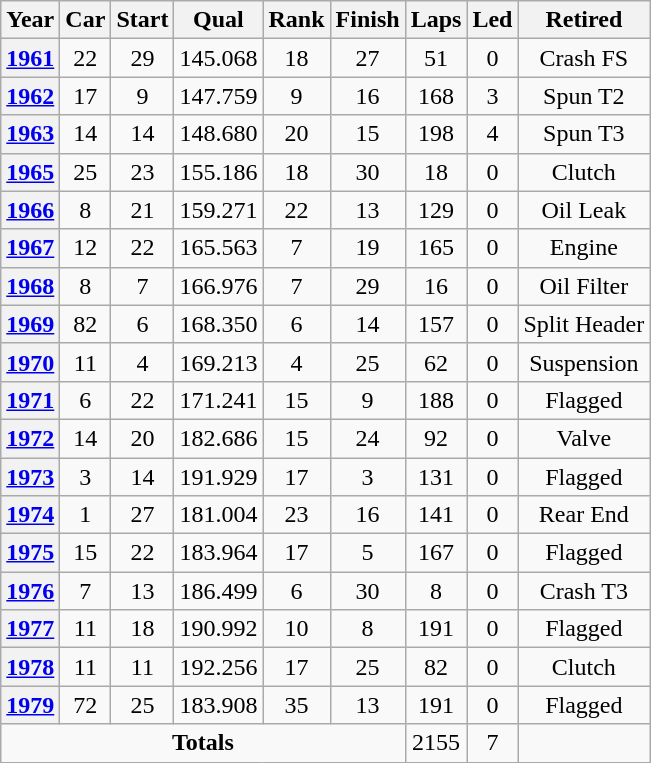<table class="wikitable" style="text-align:center">
<tr>
<th>Year</th>
<th>Car</th>
<th>Start</th>
<th>Qual</th>
<th>Rank</th>
<th>Finish</th>
<th>Laps</th>
<th>Led</th>
<th>Retired</th>
</tr>
<tr>
<th><a href='#'>1961</a></th>
<td>22</td>
<td>29</td>
<td>145.068</td>
<td>18</td>
<td>27</td>
<td>51</td>
<td>0</td>
<td>Crash FS</td>
</tr>
<tr>
<th><a href='#'>1962</a></th>
<td>17</td>
<td>9</td>
<td>147.759</td>
<td>9</td>
<td>16</td>
<td>168</td>
<td>3</td>
<td>Spun T2</td>
</tr>
<tr>
<th><a href='#'>1963</a></th>
<td>14</td>
<td>14</td>
<td>148.680</td>
<td>20</td>
<td>15</td>
<td>198</td>
<td>4</td>
<td>Spun T3</td>
</tr>
<tr>
<th><a href='#'>1965</a></th>
<td>25</td>
<td>23</td>
<td>155.186</td>
<td>18</td>
<td>30</td>
<td>18</td>
<td>0</td>
<td>Clutch</td>
</tr>
<tr>
<th><a href='#'>1966</a></th>
<td>8</td>
<td>21</td>
<td>159.271</td>
<td>22</td>
<td>13</td>
<td>129</td>
<td>0</td>
<td>Oil Leak</td>
</tr>
<tr>
<th><a href='#'>1967</a></th>
<td>12</td>
<td>22</td>
<td>165.563</td>
<td>7</td>
<td>19</td>
<td>165</td>
<td>0</td>
<td>Engine</td>
</tr>
<tr>
<th><a href='#'>1968</a></th>
<td>8</td>
<td>7</td>
<td>166.976</td>
<td>7</td>
<td>29</td>
<td>16</td>
<td>0</td>
<td>Oil Filter</td>
</tr>
<tr>
<th><a href='#'>1969</a></th>
<td>82</td>
<td>6</td>
<td>168.350</td>
<td>6</td>
<td>14</td>
<td>157</td>
<td>0</td>
<td>Split Header</td>
</tr>
<tr>
<th><a href='#'>1970</a></th>
<td>11</td>
<td>4</td>
<td>169.213</td>
<td>4</td>
<td>25</td>
<td>62</td>
<td>0</td>
<td>Suspension</td>
</tr>
<tr>
<th><a href='#'>1971</a></th>
<td>6</td>
<td>22</td>
<td>171.241</td>
<td>15</td>
<td>9</td>
<td>188</td>
<td>0</td>
<td>Flagged</td>
</tr>
<tr>
<th><a href='#'>1972</a></th>
<td>14</td>
<td>20</td>
<td>182.686</td>
<td>15</td>
<td>24</td>
<td>92</td>
<td>0</td>
<td>Valve</td>
</tr>
<tr>
<th><a href='#'>1973</a></th>
<td>3</td>
<td>14</td>
<td>191.929</td>
<td>17</td>
<td>3</td>
<td>131</td>
<td>0</td>
<td>Flagged</td>
</tr>
<tr>
<th><a href='#'>1974</a></th>
<td>1</td>
<td>27</td>
<td>181.004</td>
<td>23</td>
<td>16</td>
<td>141</td>
<td>0</td>
<td>Rear End</td>
</tr>
<tr>
<th><a href='#'>1975</a></th>
<td>15</td>
<td>22</td>
<td>183.964</td>
<td>17</td>
<td>5</td>
<td>167</td>
<td>0</td>
<td>Flagged</td>
</tr>
<tr>
<th><a href='#'>1976</a></th>
<td>7</td>
<td>13</td>
<td>186.499</td>
<td>6</td>
<td>30</td>
<td>8</td>
<td>0</td>
<td>Crash T3</td>
</tr>
<tr>
<th><a href='#'>1977</a></th>
<td>11</td>
<td>18</td>
<td>190.992</td>
<td>10</td>
<td>8</td>
<td>191</td>
<td>0</td>
<td>Flagged</td>
</tr>
<tr>
<th><a href='#'>1978</a></th>
<td>11</td>
<td>11</td>
<td>192.256</td>
<td>17</td>
<td>25</td>
<td>82</td>
<td>0</td>
<td>Clutch</td>
</tr>
<tr>
<th><a href='#'>1979</a></th>
<td>72</td>
<td>25</td>
<td>183.908</td>
<td>35</td>
<td>13</td>
<td>191</td>
<td>0</td>
<td>Flagged</td>
</tr>
<tr>
<td colspan=6><strong>Totals</strong></td>
<td>2155</td>
<td>7</td>
<td></td>
</tr>
</table>
